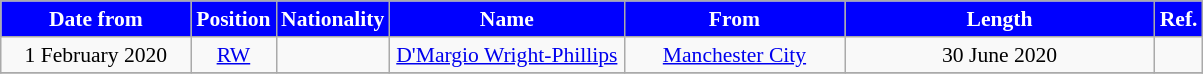<table class="wikitable"  style="text-align:center; font-size:90%; ">
<tr>
<th style="background:#0000FF; color:white; width:120px;">Date from</th>
<th style="background:#0000FF; color:white; width:50px;">Position</th>
<th style="background:#0000FF; color:white; width:50px;">Nationality</th>
<th style="background:#0000FF; color:white; width:150px;">Name</th>
<th style="background:#0000FF; color:white; width:140px;">From</th>
<th style="background:#0000FF; color:white; width:200px;">Length</th>
<th style="background:#0000FF; color:white; width:25px;">Ref.</th>
</tr>
<tr>
<td>1 February 2020</td>
<td><a href='#'>RW</a></td>
<td></td>
<td><a href='#'>D'Margio Wright-Phillips</a></td>
<td> <a href='#'>Manchester City</a></td>
<td>30 June 2020</td>
<td></td>
</tr>
<tr>
</tr>
</table>
